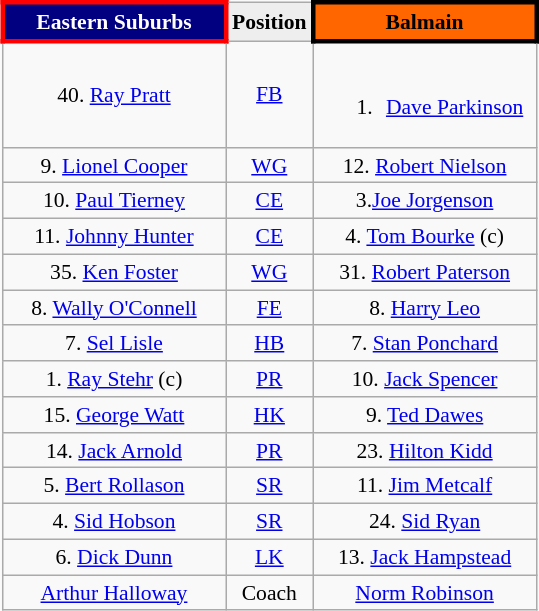<table class="wikitable" style="float:right; font-size:90%; margin-left:1em;">
<tr style="background:#f03;">
<th style="width:140px; border:3px solid red; background: navy; color: white">Eastern Suburbs</th>
<th style="width:40px; text-align:center; background:#eee; color:black;">Position</th>
<th style="width:140px; border:3px solid black; background: #f60; color: black">Balmain</th>
</tr>
<tr align=center>
<td>40. <a href='#'>Ray Pratt</a></td>
<td><a href='#'>FB</a></td>
<td><br><ol><li><a href='#'>Dave Parkinson</a></li></ol></td>
</tr>
<tr align=center>
<td>9. <a href='#'>Lionel Cooper</a></td>
<td><a href='#'>WG</a></td>
<td>12. <a href='#'>Robert Nielson</a></td>
</tr>
<tr align=center>
<td>10. <a href='#'>Paul Tierney</a></td>
<td><a href='#'>CE</a></td>
<td>3.<a href='#'>Joe Jorgenson</a></td>
</tr>
<tr align=center>
<td>11. <a href='#'>Johnny Hunter</a></td>
<td><a href='#'>CE</a></td>
<td>4. <a href='#'>Tom Bourke</a> (c)</td>
</tr>
<tr align=center>
<td>35. <a href='#'>Ken Foster</a></td>
<td><a href='#'>WG</a></td>
<td>31. <a href='#'>Robert Paterson</a></td>
</tr>
<tr align=center>
<td>8. <a href='#'>Wally O'Connell</a></td>
<td><a href='#'>FE</a></td>
<td>8. <a href='#'>Harry Leo</a></td>
</tr>
<tr align=center>
<td>7. <a href='#'>Sel Lisle</a></td>
<td><a href='#'>HB</a></td>
<td>7. <a href='#'>Stan Ponchard</a></td>
</tr>
<tr align=center>
<td>1. <a href='#'>Ray Stehr</a> (c)</td>
<td><a href='#'>PR</a></td>
<td>10. <a href='#'>Jack Spencer</a></td>
</tr>
<tr align=center>
<td>15. <a href='#'>George Watt</a></td>
<td><a href='#'>HK</a></td>
<td>9. <a href='#'>Ted Dawes</a></td>
</tr>
<tr align=center>
<td>14. <a href='#'>Jack Arnold</a></td>
<td><a href='#'>PR</a></td>
<td>23. <a href='#'>Hilton Kidd</a></td>
</tr>
<tr align=center>
<td>5. <a href='#'>Bert Rollason</a></td>
<td><a href='#'>SR</a></td>
<td>11. <a href='#'>Jim Metcalf</a></td>
</tr>
<tr align=center>
<td>4. <a href='#'>Sid Hobson</a></td>
<td><a href='#'>SR</a></td>
<td>24. <a href='#'>Sid Ryan</a></td>
</tr>
<tr align=center>
<td>6. <a href='#'>Dick Dunn</a></td>
<td><a href='#'>LK</a></td>
<td>13. <a href='#'>Jack Hampstead</a></td>
</tr>
<tr align=center>
<td><a href='#'>Arthur Halloway</a></td>
<td>Coach</td>
<td><a href='#'>Norm Robinson</a></td>
</tr>
</table>
